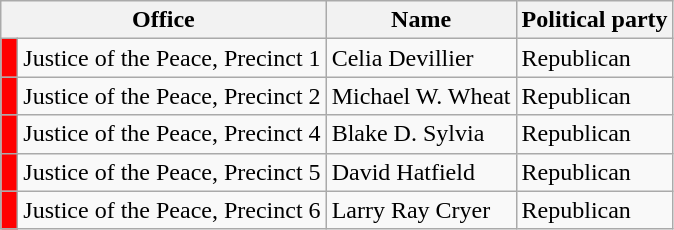<table class="wikitable">
<tr>
<th colspan="2">Office</th>
<th>Name</th>
<th>Political party</th>
</tr>
<tr>
<td bgcolor="red"> </td>
<td>Justice of the Peace, Precinct 1</td>
<td>Celia Devillier</td>
<td>Republican</td>
</tr>
<tr>
<td bgcolor="red"> </td>
<td>Justice of the Peace, Precinct 2</td>
<td>Michael W. Wheat</td>
<td>Republican</td>
</tr>
<tr>
<td bgcolor="red"> </td>
<td>Justice of the Peace, Precinct 4</td>
<td>Blake D. Sylvia</td>
<td>Republican</td>
</tr>
<tr>
<td bgcolor="red"> </td>
<td>Justice of the Peace, Precinct 5</td>
<td>David Hatfield</td>
<td>Republican</td>
</tr>
<tr>
<td bgcolor="red"> </td>
<td>Justice of the Peace, Precinct 6</td>
<td>Larry Ray Cryer</td>
<td>Republican</td>
</tr>
</table>
